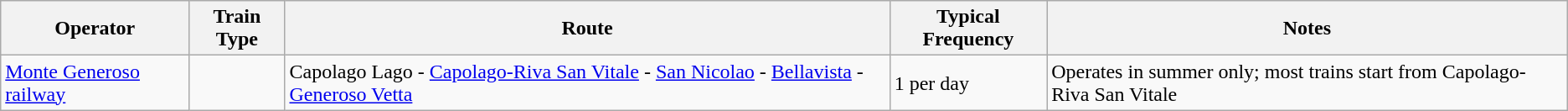<table class="wikitable vatop">
<tr>
<th>Operator</th>
<th>Train Type</th>
<th>Route</th>
<th>Typical Frequency</th>
<th>Notes</th>
</tr>
<tr>
<td><a href='#'>Monte Generoso railway</a></td>
<td></td>
<td>Capolago Lago - <a href='#'>Capolago-Riva San Vitale</a> - <a href='#'>San Nicolao</a> - <a href='#'>Bellavista</a> - <a href='#'>Generoso Vetta</a></td>
<td>1 per day</td>
<td>Operates in summer only; most trains start from Capolago-Riva San Vitale</td>
</tr>
</table>
